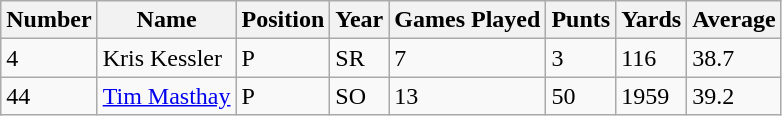<table class="wikitable sortable mw-collapsible">
<tr>
<th>Number</th>
<th>Name</th>
<th>Position</th>
<th>Year</th>
<th>Games Played</th>
<th>Punts</th>
<th>Yards</th>
<th>Average</th>
</tr>
<tr>
<td>4</td>
<td>Kris Kessler</td>
<td>P</td>
<td>SR</td>
<td>7</td>
<td>3</td>
<td>116</td>
<td>38.7</td>
</tr>
<tr>
<td>44</td>
<td><a href='#'>Tim Masthay</a></td>
<td>P</td>
<td>SO</td>
<td>13</td>
<td>50</td>
<td>1959</td>
<td>39.2</td>
</tr>
</table>
